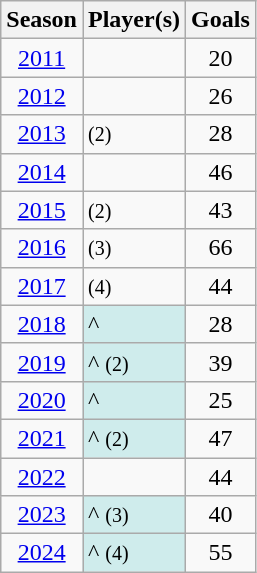<table class="wikitable sortable" style="text-align:center">
<tr>
<th>Season</th>
<th>Player(s)</th>
<th>Goals</th>
</tr>
<tr>
<td><a href='#'>2011</a></td>
<td align=left></td>
<td>20</td>
</tr>
<tr>
<td><a href='#'>2012</a></td>
<td align=left></td>
<td>26</td>
</tr>
<tr>
<td><a href='#'>2013</a></td>
<td align=left> <small>(2)</small></td>
<td>28</td>
</tr>
<tr>
<td><a href='#'>2014</a></td>
<td align=left></td>
<td>46</td>
</tr>
<tr>
<td><a href='#'>2015</a></td>
<td align=left> <small>(2)</small></td>
<td>43</td>
</tr>
<tr>
<td><a href='#'>2016</a></td>
<td align=left> <small>(3)</small></td>
<td>66</td>
</tr>
<tr>
<td><a href='#'>2017</a></td>
<td align=left> <small>(4)</small></td>
<td>44</td>
</tr>
<tr>
<td><a href='#'>2018</a></td>
<td align=left bgcolor="#CFECEC">^</td>
<td>28</td>
</tr>
<tr>
<td><a href='#'>2019</a></td>
<td align=left bgcolor="#CFECEC">^ <small>(2)</small></td>
<td>39</td>
</tr>
<tr>
<td><a href='#'>2020</a></td>
<td align=left bgcolor="#CFECEC">^</td>
<td>25</td>
</tr>
<tr>
<td><a href='#'>2021</a></td>
<td align=left bgcolor="#CFECEC">^ <small>(2)</small></td>
<td>47</td>
</tr>
<tr>
<td><a href='#'>2022</a></td>
<td align=left></td>
<td>44</td>
</tr>
<tr>
<td><a href='#'>2023</a></td>
<td align=left bgcolor="#CFECEC">^ <small>(3)</small></td>
<td>40</td>
</tr>
<tr>
<td><a href='#'>2024</a></td>
<td align=left bgcolor="#CFECEC">^ <small>(4)</small></td>
<td>55</td>
</tr>
</table>
